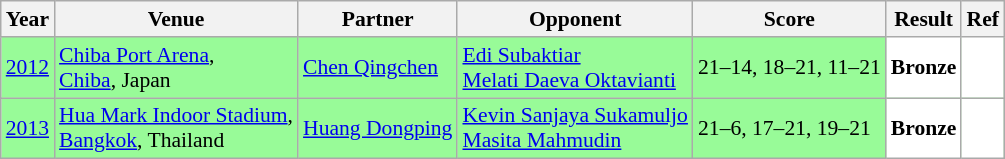<table class="sortable wikitable" style="font-size: 90%;">
<tr>
<th>Year</th>
<th>Venue</th>
<th>Partner</th>
<th>Opponent</th>
<th>Score</th>
<th>Result</th>
<th>Ref</th>
</tr>
<tr style="background:#98FB98">
<td align="center"><a href='#'>2012</a></td>
<td align="left"><a href='#'>Chiba Port Arena</a>,<br><a href='#'>Chiba</a>, Japan</td>
<td align="left"> <a href='#'>Chen Qingchen</a></td>
<td align="left"> <a href='#'>Edi Subaktiar</a><br> <a href='#'>Melati Daeva Oktavianti</a></td>
<td align="left">21–14, 18–21, 11–21</td>
<td style="text-align:left; background:white"> <strong>Bronze</strong></td>
<td style="text-align:center; background:white"></td>
</tr>
<tr style="background:#98FB98">
<td align="center"><a href='#'>2013</a></td>
<td align="left"><a href='#'>Hua Mark Indoor Stadium</a>,<br><a href='#'>Bangkok</a>, Thailand</td>
<td align="left"> <a href='#'>Huang Dongping</a></td>
<td align="left"> <a href='#'>Kevin Sanjaya Sukamuljo</a><br> <a href='#'>Masita Mahmudin</a></td>
<td align="left">21–6, 17–21, 19–21</td>
<td style="text-align:left; background:white"> <strong>Bronze</strong></td>
<td style="text-align:center; background:white"></td>
</tr>
</table>
